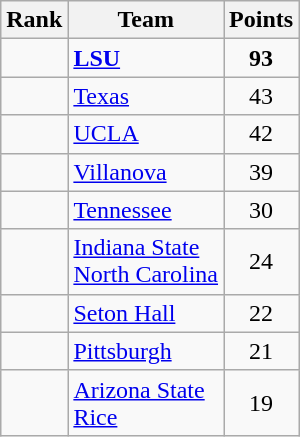<table class="wikitable sortable" style="text-align:center">
<tr>
<th>Rank</th>
<th>Team</th>
<th>Points</th>
</tr>
<tr>
<td></td>
<td align="left"><strong><a href='#'>LSU</a></strong></td>
<td><strong>93</strong></td>
</tr>
<tr>
<td></td>
<td align="left"><a href='#'>Texas</a></td>
<td>43</td>
</tr>
<tr>
<td></td>
<td align="left"><a href='#'>UCLA</a></td>
<td>42</td>
</tr>
<tr>
<td></td>
<td align="left"><a href='#'>Villanova</a></td>
<td>39</td>
</tr>
<tr>
<td></td>
<td align="left"><a href='#'>Tennessee</a></td>
<td>30</td>
</tr>
<tr>
<td></td>
<td align="left"><a href='#'>Indiana State</a><br><a href='#'>North Carolina</a></td>
<td>24</td>
</tr>
<tr>
<td></td>
<td align="left"><a href='#'>Seton Hall</a></td>
<td>22</td>
</tr>
<tr>
<td></td>
<td align="left"><a href='#'>Pittsburgh</a></td>
<td>21</td>
</tr>
<tr>
<td></td>
<td align="left"><a href='#'>Arizona State</a><br><a href='#'>Rice</a></td>
<td>19</td>
</tr>
</table>
